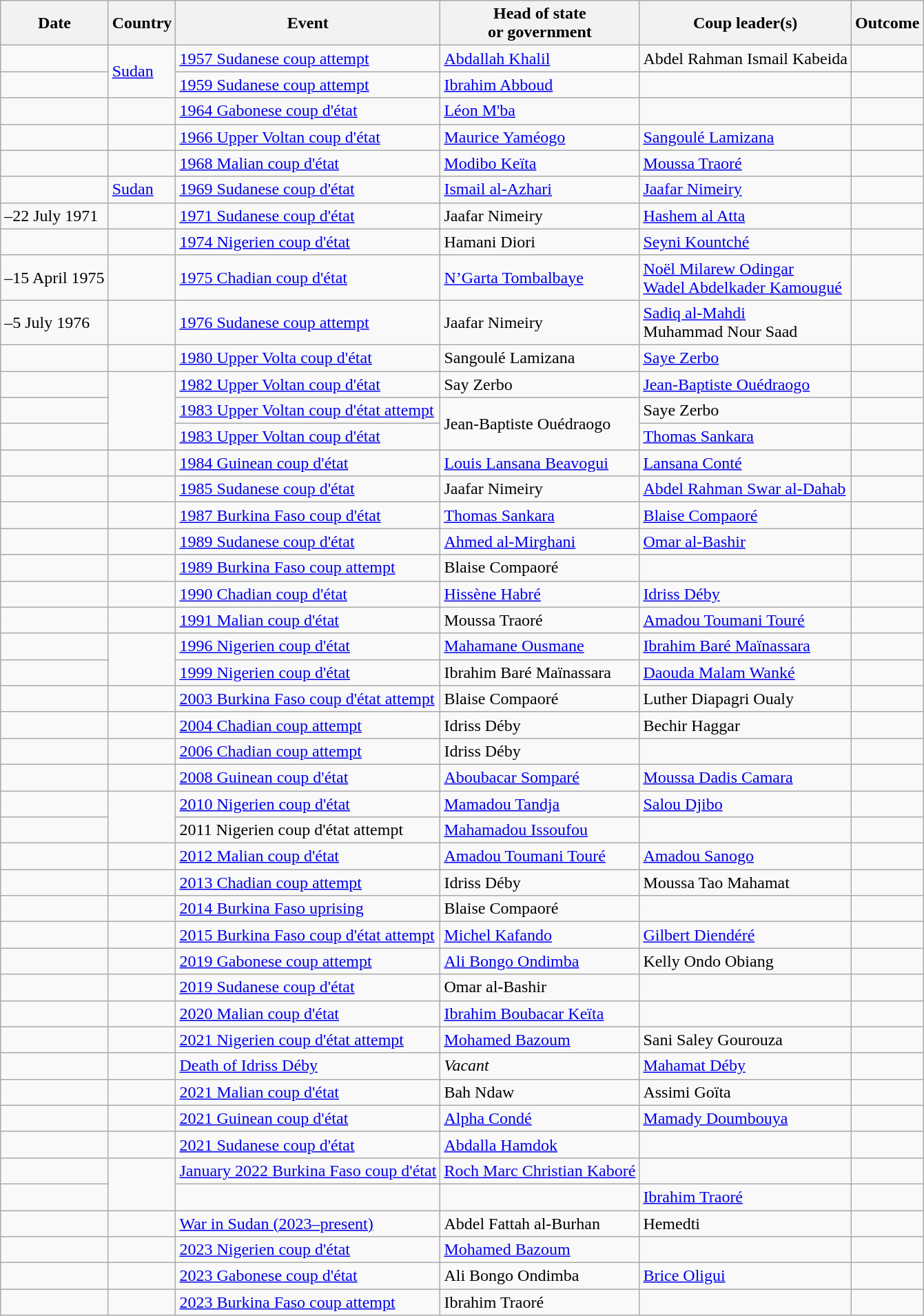<table class="wikitable sortable">
<tr>
<th>Date</th>
<th>Country</th>
<th>Event</th>
<th>Head of state<br>or government</th>
<th>Coup leader(s)</th>
<th>Outcome</th>
</tr>
<tr>
<td></td>
<td rowspan="2"> <a href='#'>Sudan</a></td>
<td><a href='#'>1957 Sudanese coup attempt</a></td>
<td><a href='#'>Abdallah Khalil</a></td>
<td>Abdel Rahman Ismail Kabeida</td>
<td></td>
</tr>
<tr>
<td></td>
<td><a href='#'>1959 Sudanese coup attempt</a></td>
<td><a href='#'>Ibrahim Abboud</a></td>
<td></td>
<td></td>
</tr>
<tr>
<td></td>
<td></td>
<td><a href='#'>1964 Gabonese coup d'état</a></td>
<td><a href='#'>Léon M'ba</a></td>
<td></td>
<td></td>
</tr>
<tr>
<td></td>
<td></td>
<td><a href='#'>1966 Upper Voltan coup d'état</a></td>
<td><a href='#'>Maurice Yaméogo</a></td>
<td><a href='#'>Sangoulé Lamizana</a></td>
<td></td>
</tr>
<tr>
<td></td>
<td></td>
<td><a href='#'>1968 Malian coup d'état</a></td>
<td><a href='#'>Modibo Keïta</a></td>
<td><a href='#'>Moussa Traoré</a></td>
<td></td>
</tr>
<tr>
<td></td>
<td> <a href='#'>Sudan</a></td>
<td><a href='#'>1969 Sudanese coup d'état</a></td>
<td><a href='#'>Ismail al-Azhari</a></td>
<td><a href='#'>Jaafar Nimeiry</a></td>
<td></td>
</tr>
<tr>
<td>–22 July 1971</td>
<td></td>
<td><a href='#'>1971 Sudanese coup d'état</a></td>
<td>Jaafar Nimeiry</td>
<td><a href='#'>Hashem al Atta</a></td>
<td></td>
</tr>
<tr>
<td></td>
<td></td>
<td><a href='#'>1974 Nigerien coup d'état</a></td>
<td>Hamani Diori</td>
<td><a href='#'>Seyni Kountché</a></td>
<td></td>
</tr>
<tr>
<td>–15 April 1975</td>
<td></td>
<td><a href='#'>1975 Chadian coup d'état</a></td>
<td><a href='#'>N’Garta Tombalbaye</a></td>
<td><a href='#'>Noël Milarew Odingar</a><br><a href='#'>Wadel Abdelkader Kamougué</a></td>
<td></td>
</tr>
<tr>
<td>–5 July 1976</td>
<td></td>
<td><a href='#'>1976 Sudanese coup attempt</a></td>
<td>Jaafar Nimeiry</td>
<td><a href='#'>Sadiq al-Mahdi</a><br>Muhammad Nour Saad</td>
<td></td>
</tr>
<tr>
<td></td>
<td></td>
<td><a href='#'>1980 Upper Volta coup d'état</a></td>
<td>Sangoulé Lamizana</td>
<td><a href='#'>Saye Zerbo</a></td>
<td></td>
</tr>
<tr>
<td></td>
<td rowspan="3"></td>
<td><a href='#'>1982 Upper Voltan coup d'état</a></td>
<td>Say Zerbo</td>
<td><a href='#'>Jean-Baptiste Ouédraogo</a></td>
<td></td>
</tr>
<tr>
<td></td>
<td><a href='#'>1983 Upper Voltan coup d'état attempt</a></td>
<td rowspan="2">Jean-Baptiste Ouédraogo</td>
<td>Saye Zerbo</td>
<td></td>
</tr>
<tr>
<td></td>
<td><a href='#'>1983 Upper Voltan coup d'état</a></td>
<td><a href='#'>Thomas Sankara</a></td>
<td></td>
</tr>
<tr>
<td></td>
<td></td>
<td><a href='#'>1984 Guinean coup d'état</a></td>
<td><a href='#'>Louis Lansana Beavogui</a></td>
<td><a href='#'>Lansana Conté</a></td>
<td></td>
</tr>
<tr>
<td></td>
<td></td>
<td><a href='#'>1985 Sudanese coup d'état</a></td>
<td>Jaafar Nimeiry</td>
<td><a href='#'>Abdel Rahman Swar al-Dahab</a></td>
<td></td>
</tr>
<tr>
<td></td>
<td></td>
<td><a href='#'>1987 Burkina Faso coup d'état</a></td>
<td><a href='#'>Thomas Sankara</a></td>
<td><a href='#'>Blaise Compaoré</a></td>
<td></td>
</tr>
<tr>
<td></td>
<td></td>
<td><a href='#'>1989 Sudanese coup d'état</a></td>
<td><a href='#'>Ahmed al-Mirghani</a></td>
<td><a href='#'>Omar al-Bashir</a></td>
<td></td>
</tr>
<tr>
<td></td>
<td></td>
<td><a href='#'>1989 Burkina Faso coup attempt</a></td>
<td>Blaise Compaoré</td>
<td></td>
<td></td>
</tr>
<tr>
<td></td>
<td></td>
<td><a href='#'>1990 Chadian coup d'état</a></td>
<td><a href='#'>Hissène Habré</a></td>
<td><a href='#'>Idriss Déby</a></td>
<td></td>
</tr>
<tr>
<td></td>
<td></td>
<td><a href='#'>1991 Malian coup d'état</a></td>
<td>Moussa Traoré</td>
<td><a href='#'>Amadou Toumani Touré</a></td>
<td></td>
</tr>
<tr>
<td></td>
<td rowspan="2"></td>
<td><a href='#'>1996 Nigerien coup d'état</a></td>
<td><a href='#'>Mahamane Ousmane</a></td>
<td><a href='#'>Ibrahim Baré Maïnassara</a></td>
<td></td>
</tr>
<tr>
<td></td>
<td><a href='#'>1999 Nigerien coup d'état</a></td>
<td>Ibrahim Baré Maïnassara</td>
<td><a href='#'>Daouda Malam Wanké</a></td>
<td></td>
</tr>
<tr>
<td></td>
<td></td>
<td><a href='#'>2003 Burkina Faso coup d'état attempt</a></td>
<td>Blaise Compaoré</td>
<td>Luther Diapagri Oualy</td>
<td></td>
</tr>
<tr>
<td></td>
<td></td>
<td><a href='#'>2004 Chadian coup attempt</a></td>
<td>Idriss Déby</td>
<td>Bechir Haggar</td>
<td></td>
</tr>
<tr>
<td></td>
<td></td>
<td><a href='#'>2006 Chadian coup attempt</a></td>
<td>Idriss Déby</td>
<td></td>
<td></td>
</tr>
<tr>
<td></td>
<td></td>
<td><a href='#'>2008 Guinean coup d'état</a></td>
<td><a href='#'>Aboubacar Somparé</a></td>
<td><a href='#'>Moussa Dadis Camara</a></td>
<td></td>
</tr>
<tr>
<td></td>
<td rowspan="2"></td>
<td><a href='#'>2010 Nigerien coup d'état</a></td>
<td><a href='#'>Mamadou Tandja</a></td>
<td><a href='#'>Salou Djibo</a></td>
<td></td>
</tr>
<tr>
<td></td>
<td>2011 Nigerien coup d'état attempt</td>
<td><a href='#'>Mahamadou Issoufou</a></td>
<td></td>
<td></td>
</tr>
<tr>
<td></td>
<td></td>
<td><a href='#'>2012 Malian coup d'état</a></td>
<td><a href='#'>Amadou Toumani Touré</a></td>
<td><a href='#'>Amadou Sanogo</a></td>
<td></td>
</tr>
<tr>
<td></td>
<td></td>
<td><a href='#'>2013 Chadian coup attempt</a></td>
<td>Idriss Déby</td>
<td>Moussa Tao Mahamat</td>
<td></td>
</tr>
<tr>
<td></td>
<td></td>
<td><a href='#'>2014 Burkina Faso uprising</a></td>
<td>Blaise Compaoré</td>
<td></td>
<td></td>
</tr>
<tr>
<td></td>
<td></td>
<td><a href='#'>2015 Burkina Faso coup d'état attempt</a></td>
<td><a href='#'>Michel Kafando</a></td>
<td><a href='#'>Gilbert Diendéré</a></td>
<td></td>
</tr>
<tr>
<td></td>
<td></td>
<td><a href='#'>2019 Gabonese coup attempt</a></td>
<td><a href='#'>Ali Bongo Ondimba</a></td>
<td>Kelly Ondo Obiang</td>
<td></td>
</tr>
<tr>
<td></td>
<td></td>
<td><a href='#'>2019 Sudanese coup d'état</a></td>
<td>Omar al-Bashir</td>
<td></td>
<td></td>
</tr>
<tr>
<td></td>
<td></td>
<td><a href='#'>2020 Malian coup d'état</a></td>
<td><a href='#'>Ibrahim Boubacar Keïta</a></td>
<td></td>
<td></td>
</tr>
<tr>
<td></td>
<td></td>
<td><a href='#'>2021 Nigerien coup d'état attempt</a></td>
<td><a href='#'>Mohamed Bazoum</a></td>
<td>Sani Saley Gourouza</td>
<td></td>
</tr>
<tr>
<td></td>
<td></td>
<td><a href='#'>Death of Idriss Déby</a></td>
<td><em>Vacant</em></td>
<td><a href='#'>Mahamat Déby</a></td>
<td></td>
</tr>
<tr>
<td></td>
<td></td>
<td><a href='#'>2021 Malian coup d'état</a></td>
<td>Bah Ndaw</td>
<td>Assimi Goïta</td>
<td></td>
</tr>
<tr>
<td></td>
<td></td>
<td><a href='#'>2021 Guinean coup d'état</a></td>
<td><a href='#'>Alpha Condé</a></td>
<td><a href='#'>Mamady Doumbouya</a></td>
<td></td>
</tr>
<tr>
<td></td>
<td></td>
<td><a href='#'>2021 Sudanese coup d'état</a></td>
<td><a href='#'>Abdalla Hamdok</a></td>
<td></td>
<td></td>
</tr>
<tr>
<td></td>
<td rowspan="2"></td>
<td><a href='#'>January 2022 Burkina Faso coup d'état</a></td>
<td><a href='#'>Roch Marc Christian Kaboré</a></td>
<td></td>
<td></td>
</tr>
<tr>
<td></td>
<td></td>
<td></td>
<td><a href='#'>Ibrahim Traoré</a></td>
<td></td>
</tr>
<tr>
<td></td>
<td></td>
<td><a href='#'>War in Sudan (2023–present)</a></td>
<td>Abdel Fattah al-Burhan</td>
<td>Hemedti</td>
<td></td>
</tr>
<tr>
<td></td>
<td></td>
<td><a href='#'>2023 Nigerien coup d'état</a></td>
<td><a href='#'>Mohamed Bazoum</a></td>
<td></td>
<td></td>
</tr>
<tr>
<td></td>
<td></td>
<td><a href='#'>2023 Gabonese coup d'état</a></td>
<td>Ali Bongo Ondimba</td>
<td><a href='#'>Brice Oligui</a></td>
<td></td>
</tr>
<tr>
<td></td>
<td></td>
<td><a href='#'>2023 Burkina Faso coup attempt</a></td>
<td>Ibrahim Traoré</td>
<td></td>
<td></td>
</tr>
</table>
